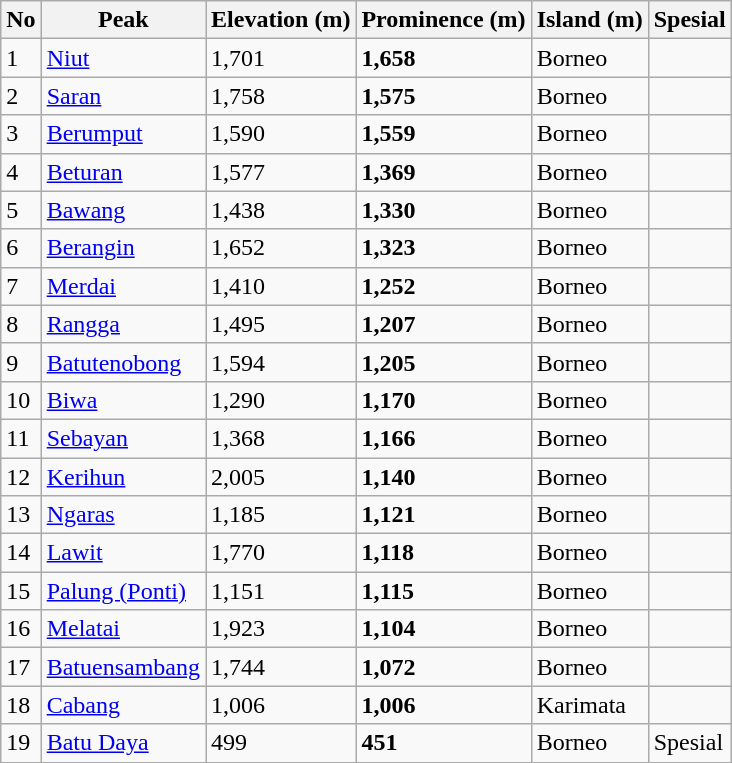<table class="wikitable sortable">
<tr>
<th>No</th>
<th>Peak</th>
<th>Elevation (m)</th>
<th>Prominence (m)</th>
<th>Island (m)</th>
<th>Spesial</th>
</tr>
<tr>
<td>1</td>
<td><a href='#'>Niut</a></td>
<td>1,701</td>
<td><strong>1,658</strong></td>
<td>Borneo</td>
<td></td>
</tr>
<tr>
<td>2</td>
<td><a href='#'>Saran</a></td>
<td>1,758</td>
<td><strong>1,575</strong></td>
<td>Borneo</td>
<td></td>
</tr>
<tr>
<td>3</td>
<td><a href='#'>Berumput</a></td>
<td>1,590</td>
<td><strong>1,559</strong></td>
<td>Borneo</td>
<td></td>
</tr>
<tr>
<td>4</td>
<td><a href='#'>Beturan</a></td>
<td>1,577</td>
<td><strong>1,369</strong></td>
<td>Borneo</td>
<td></td>
</tr>
<tr>
<td>5</td>
<td><a href='#'>Bawang</a></td>
<td>1,438</td>
<td><strong>1,330</strong></td>
<td>Borneo</td>
<td></td>
</tr>
<tr>
<td>6</td>
<td><a href='#'>Berangin</a></td>
<td>1,652</td>
<td><strong>1,323</strong></td>
<td>Borneo</td>
<td></td>
</tr>
<tr>
<td>7</td>
<td><a href='#'>Merdai</a></td>
<td>1,410</td>
<td><strong>1,252</strong></td>
<td>Borneo</td>
<td></td>
</tr>
<tr>
<td>8</td>
<td><a href='#'>Rangga</a></td>
<td>1,495</td>
<td><strong>1,207</strong></td>
<td>Borneo</td>
<td></td>
</tr>
<tr>
<td>9</td>
<td><a href='#'>Batutenobong</a></td>
<td>1,594</td>
<td><strong>1,205</strong></td>
<td>Borneo</td>
<td></td>
</tr>
<tr>
<td>10</td>
<td><a href='#'>Biwa</a></td>
<td>1,290</td>
<td><strong>1,170</strong></td>
<td>Borneo</td>
<td></td>
</tr>
<tr>
<td>11</td>
<td><a href='#'>Sebayan</a></td>
<td>1,368</td>
<td><strong>1,166</strong></td>
<td>Borneo</td>
<td></td>
</tr>
<tr>
<td>12</td>
<td><a href='#'>Kerihun</a></td>
<td>2,005</td>
<td><strong>1,140</strong></td>
<td>Borneo</td>
<td></td>
</tr>
<tr>
<td>13</td>
<td><a href='#'>Ngaras</a></td>
<td>1,185</td>
<td><strong>1,121</strong></td>
<td>Borneo</td>
<td></td>
</tr>
<tr>
<td>14</td>
<td><a href='#'>Lawit</a></td>
<td>1,770</td>
<td><strong>1,118</strong></td>
<td>Borneo</td>
<td></td>
</tr>
<tr>
<td>15</td>
<td><a href='#'>Palung (Ponti)</a></td>
<td>1,151</td>
<td><strong>1,115</strong></td>
<td>Borneo</td>
<td></td>
</tr>
<tr>
<td>16</td>
<td><a href='#'>Melatai</a></td>
<td>1,923</td>
<td><strong>1,104</strong></td>
<td>Borneo</td>
<td></td>
</tr>
<tr>
<td>17</td>
<td><a href='#'>Batuensambang</a></td>
<td>1,744</td>
<td><strong>1,072</strong></td>
<td>Borneo</td>
<td></td>
</tr>
<tr>
<td>18</td>
<td><a href='#'>Cabang</a></td>
<td>1,006</td>
<td><strong>1,006</strong></td>
<td>Karimata</td>
<td></td>
</tr>
<tr>
<td>19</td>
<td><a href='#'>Batu Daya</a></td>
<td>499</td>
<td><strong>451</strong></td>
<td>Borneo</td>
<td>Spesial</td>
</tr>
</table>
